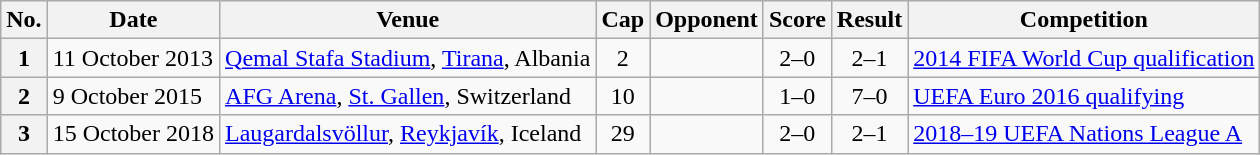<table class="wikitable sortable plainrowheaders">
<tr>
<th scope=col>No.</th>
<th scope=col data-sort-type=date>Date</th>
<th scope=col>Venue</th>
<th scope=col>Cap</th>
<th scope=col>Opponent</th>
<th scope=col>Score</th>
<th scope=col>Result</th>
<th scope=col>Competition</th>
</tr>
<tr>
<th scope=row>1</th>
<td>11 October 2013</td>
<td><a href='#'>Qemal Stafa Stadium</a>, <a href='#'>Tirana</a>, Albania</td>
<td align=center>2</td>
<td></td>
<td align=center>2–0</td>
<td align=center>2–1</td>
<td><a href='#'>2014 FIFA World Cup qualification</a></td>
</tr>
<tr>
<th scope=row>2</th>
<td>9 October 2015</td>
<td><a href='#'>AFG Arena</a>, <a href='#'>St. Gallen</a>, Switzerland</td>
<td align=center>10</td>
<td></td>
<td align=center>1–0</td>
<td align=center>7–0</td>
<td><a href='#'>UEFA Euro 2016 qualifying</a></td>
</tr>
<tr>
<th scope=row>3</th>
<td>15 October 2018</td>
<td><a href='#'>Laugardalsvöllur</a>, <a href='#'>Reykjavík</a>, Iceland</td>
<td align=center>29</td>
<td></td>
<td align=center>2–0</td>
<td align=center>2–1</td>
<td><a href='#'>2018–19 UEFA Nations League A</a></td>
</tr>
</table>
